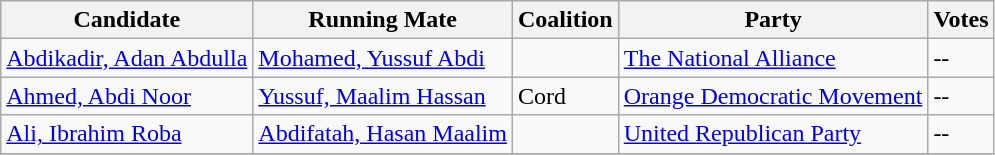<table class="wikitable sortable">
<tr>
<th>Candidate</th>
<th>Running Mate</th>
<th>Coalition</th>
<th>Party</th>
<th>Votes</th>
</tr>
<tr>
<td><a href='#'>Abdikadir, Adan Abdulla</a></td>
<td><a href='#'>Mohamed, Yussuf Abdi</a></td>
<td></td>
<td><a href='#'>The National Alliance</a></td>
<td>--</td>
</tr>
<tr>
<td><a href='#'>Ahmed, Abdi Noor</a></td>
<td><a href='#'>Yussuf, Maalim Hassan</a></td>
<td>Cord</td>
<td><a href='#'>Orange Democratic Movement</a></td>
<td>--</td>
</tr>
<tr>
<td><a href='#'>Ali, Ibrahim Roba</a></td>
<td><a href='#'>Abdifatah, Hasan Maalim</a></td>
<td></td>
<td><a href='#'>United Republican Party</a></td>
<td>--</td>
</tr>
<tr>
</tr>
</table>
